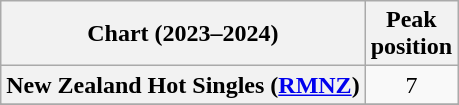<table class="wikitable sortable plainrowheaders" style="text-align:center">
<tr>
<th scope="col">Chart (2023–2024)</th>
<th scope="col">Peak<br>position</th>
</tr>
<tr>
<th scope="row">New Zealand Hot Singles (<a href='#'>RMNZ</a>)</th>
<td>7</td>
</tr>
<tr>
</tr>
<tr>
</tr>
<tr>
</tr>
<tr>
</tr>
</table>
